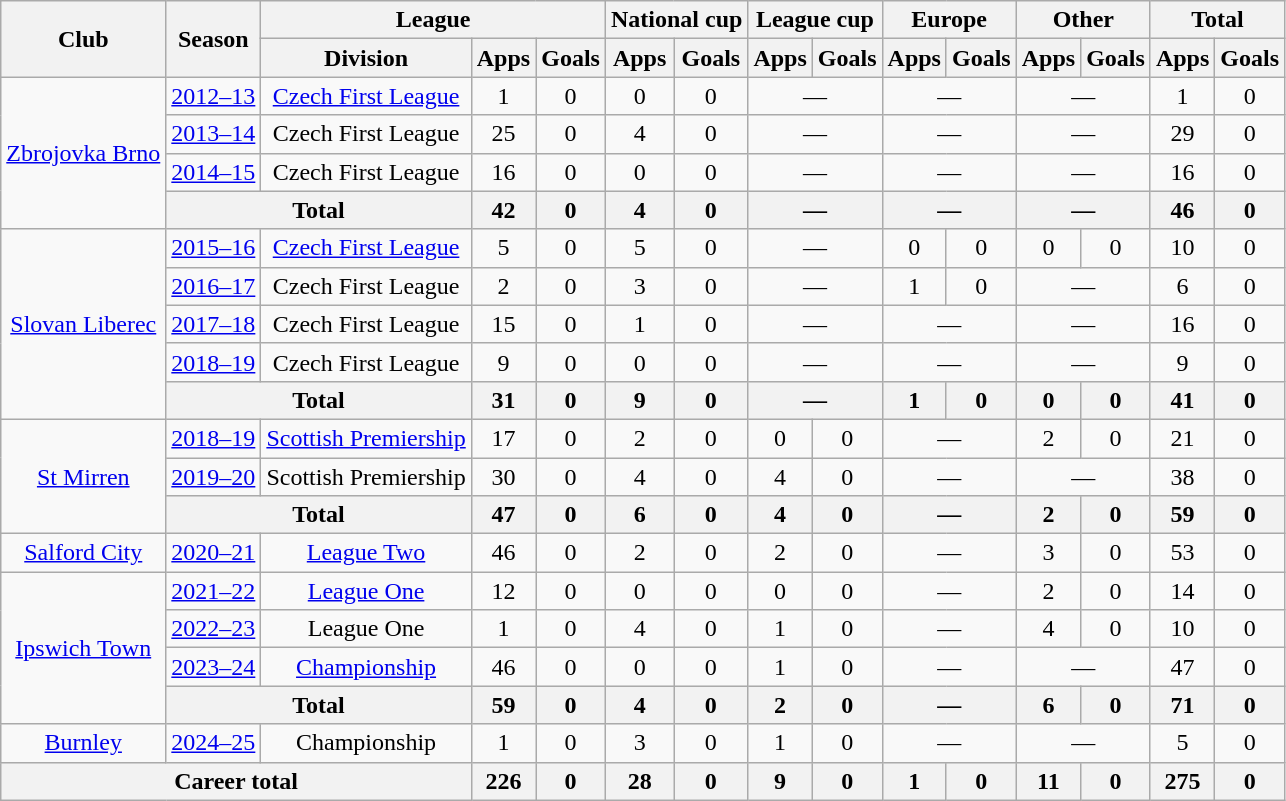<table class=wikitable style=text-align:center>
<tr>
<th rowspan=2>Club</th>
<th rowspan=2>Season</th>
<th colspan=3>League</th>
<th colspan=2>National cup</th>
<th colspan=2>League cup</th>
<th colspan=2>Europe</th>
<th colspan=2>Other</th>
<th colspan=2>Total</th>
</tr>
<tr>
<th>Division</th>
<th>Apps</th>
<th>Goals</th>
<th>Apps</th>
<th>Goals</th>
<th>Apps</th>
<th>Goals</th>
<th>Apps</th>
<th>Goals</th>
<th>Apps</th>
<th>Goals</th>
<th>Apps</th>
<th>Goals</th>
</tr>
<tr>
<td rowspan=4><a href='#'>Zbrojovka Brno</a></td>
<td><a href='#'>2012–13</a></td>
<td><a href='#'>Czech First League</a></td>
<td>1</td>
<td>0</td>
<td>0</td>
<td>0</td>
<td colspan=2>—</td>
<td colspan=2>—</td>
<td colspan=2>—</td>
<td>1</td>
<td>0</td>
</tr>
<tr>
<td><a href='#'>2013–14</a></td>
<td>Czech First League</td>
<td>25</td>
<td>0</td>
<td>4</td>
<td>0</td>
<td colspan=2>—</td>
<td colspan=2>—</td>
<td colspan=2>—</td>
<td>29</td>
<td>0</td>
</tr>
<tr>
<td><a href='#'>2014–15</a></td>
<td>Czech First League</td>
<td>16</td>
<td>0</td>
<td>0</td>
<td>0</td>
<td colspan=2>—</td>
<td colspan=2>—</td>
<td colspan=2>—</td>
<td>16</td>
<td>0</td>
</tr>
<tr>
<th colspan=2>Total</th>
<th>42</th>
<th>0</th>
<th>4</th>
<th>0</th>
<th colspan=2>—</th>
<th colspan=2>—</th>
<th colspan=2>—</th>
<th>46</th>
<th>0</th>
</tr>
<tr>
<td rowspan=5><a href='#'>Slovan Liberec</a></td>
<td><a href='#'>2015–16</a></td>
<td><a href='#'>Czech First League</a></td>
<td>5</td>
<td>0</td>
<td>5</td>
<td>0</td>
<td colspan=2>—</td>
<td>0</td>
<td>0</td>
<td>0</td>
<td>0</td>
<td>10</td>
<td>0</td>
</tr>
<tr>
<td><a href='#'>2016–17</a></td>
<td>Czech First League</td>
<td>2</td>
<td>0</td>
<td>3</td>
<td>0</td>
<td colspan=2>—</td>
<td>1</td>
<td>0</td>
<td colspan=2>—</td>
<td>6</td>
<td>0</td>
</tr>
<tr>
<td><a href='#'>2017–18</a></td>
<td>Czech First League</td>
<td>15</td>
<td>0</td>
<td>1</td>
<td>0</td>
<td colspan=2>—</td>
<td colspan=2>—</td>
<td colspan=2>—</td>
<td>16</td>
<td>0</td>
</tr>
<tr>
<td><a href='#'>2018–19</a></td>
<td>Czech First League</td>
<td>9</td>
<td>0</td>
<td>0</td>
<td>0</td>
<td colspan=2>—</td>
<td colspan=2>—</td>
<td colspan=2>—</td>
<td>9</td>
<td>0</td>
</tr>
<tr>
<th colspan=2>Total</th>
<th>31</th>
<th>0</th>
<th>9</th>
<th>0</th>
<th colspan=2>—</th>
<th>1</th>
<th>0</th>
<th>0</th>
<th>0</th>
<th>41</th>
<th>0</th>
</tr>
<tr>
<td rowspan=3><a href='#'>St Mirren</a></td>
<td><a href='#'>2018–19</a></td>
<td><a href='#'>Scottish Premiership</a></td>
<td>17</td>
<td>0</td>
<td>2</td>
<td>0</td>
<td>0</td>
<td>0</td>
<td colspan=2>—</td>
<td>2</td>
<td>0</td>
<td>21</td>
<td>0</td>
</tr>
<tr>
<td><a href='#'>2019–20</a></td>
<td>Scottish Premiership</td>
<td>30</td>
<td>0</td>
<td>4</td>
<td>0</td>
<td>4</td>
<td>0</td>
<td colspan=2>—</td>
<td colspan=2>—</td>
<td>38</td>
<td>0</td>
</tr>
<tr>
<th colspan=2>Total</th>
<th>47</th>
<th>0</th>
<th>6</th>
<th>0</th>
<th>4</th>
<th>0</th>
<th colspan=2>—</th>
<th>2</th>
<th>0</th>
<th>59</th>
<th>0</th>
</tr>
<tr>
<td><a href='#'>Salford City</a></td>
<td><a href='#'>2020–21</a></td>
<td><a href='#'>League Two</a></td>
<td>46</td>
<td>0</td>
<td>2</td>
<td>0</td>
<td>2</td>
<td>0</td>
<td colspan=2>—</td>
<td>3</td>
<td>0</td>
<td>53</td>
<td>0</td>
</tr>
<tr>
<td rowspan=4><a href='#'>Ipswich Town</a></td>
<td><a href='#'>2021–22</a></td>
<td><a href='#'>League One</a></td>
<td>12</td>
<td>0</td>
<td>0</td>
<td>0</td>
<td>0</td>
<td>0</td>
<td colspan=2>—</td>
<td>2</td>
<td>0</td>
<td>14</td>
<td>0</td>
</tr>
<tr>
<td><a href='#'>2022–23</a></td>
<td>League One</td>
<td>1</td>
<td>0</td>
<td>4</td>
<td>0</td>
<td>1</td>
<td>0</td>
<td colspan=2>—</td>
<td>4</td>
<td>0</td>
<td>10</td>
<td>0</td>
</tr>
<tr>
<td><a href='#'>2023–24</a></td>
<td><a href='#'>Championship</a></td>
<td>46</td>
<td>0</td>
<td>0</td>
<td>0</td>
<td>1</td>
<td>0</td>
<td colspan=2>—</td>
<td colspan=2>—</td>
<td>47</td>
<td>0</td>
</tr>
<tr>
<th colspan=2>Total</th>
<th>59</th>
<th>0</th>
<th>4</th>
<th>0</th>
<th>2</th>
<th>0</th>
<th colspan=2>—</th>
<th>6</th>
<th>0</th>
<th>71</th>
<th>0</th>
</tr>
<tr>
<td><a href='#'>Burnley</a></td>
<td><a href='#'>2024–25</a></td>
<td>Championship</td>
<td>1</td>
<td>0</td>
<td>3</td>
<td>0</td>
<td>1</td>
<td>0</td>
<td colspan=2>—</td>
<td colspan=2>—</td>
<td>5</td>
<td>0</td>
</tr>
<tr>
<th colspan=3>Career total</th>
<th>226</th>
<th>0</th>
<th>28</th>
<th>0</th>
<th>9</th>
<th>0</th>
<th>1</th>
<th>0</th>
<th>11</th>
<th>0</th>
<th>275</th>
<th>0</th>
</tr>
</table>
